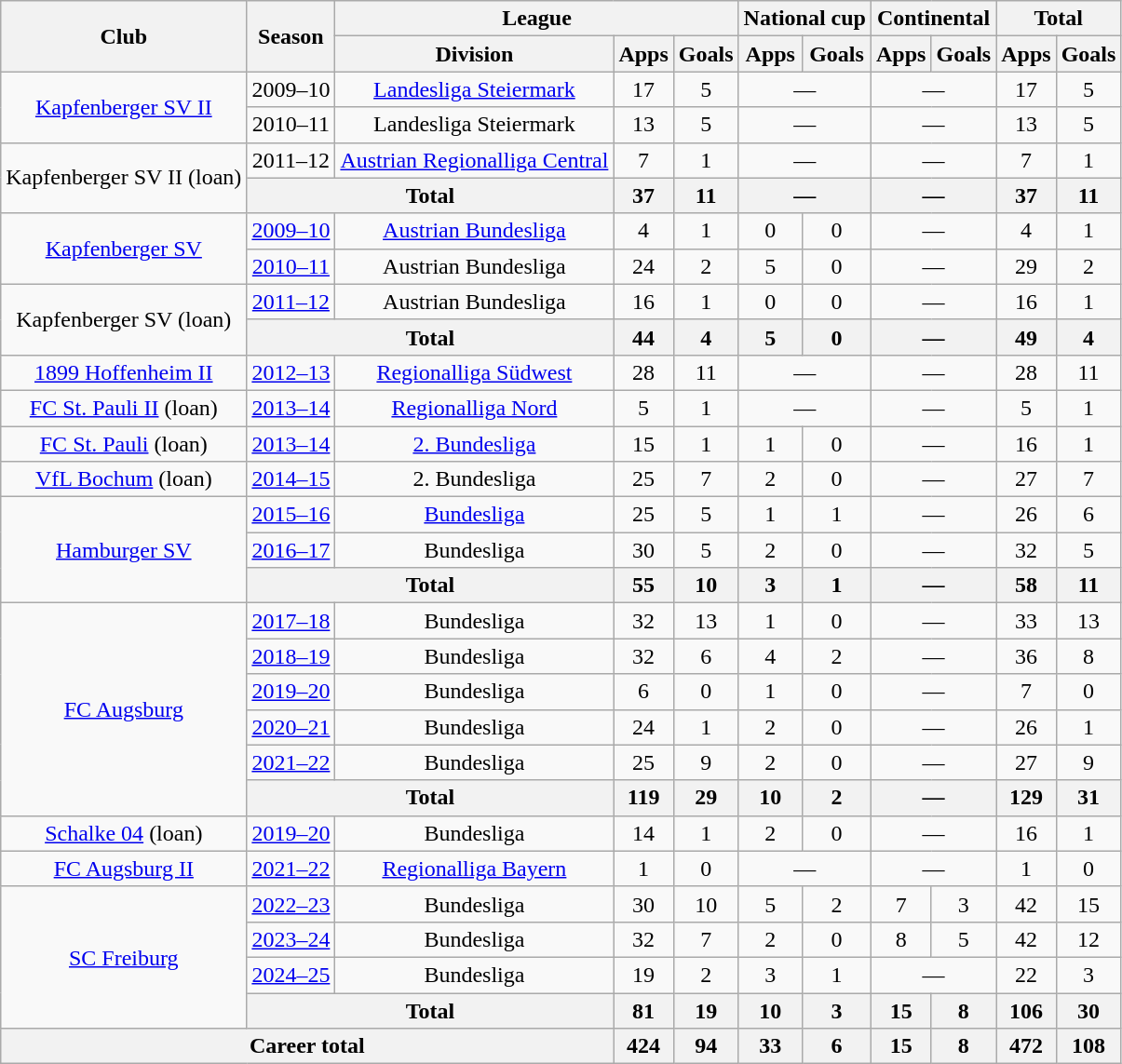<table class="wikitable" style="text-align:center">
<tr>
<th rowspan="2">Club</th>
<th rowspan="2">Season</th>
<th colspan="3">League</th>
<th colspan="2">National cup</th>
<th colspan="2">Continental</th>
<th colspan="2">Total</th>
</tr>
<tr>
<th>Division</th>
<th>Apps</th>
<th>Goals</th>
<th>Apps</th>
<th>Goals</th>
<th>Apps</th>
<th>Goals</th>
<th>Apps</th>
<th>Goals</th>
</tr>
<tr>
<td rowspan="2"><a href='#'>Kapfenberger SV II</a></td>
<td>2009–10</td>
<td><a href='#'>Landesliga Steiermark</a></td>
<td>17</td>
<td>5</td>
<td colspan="2">—</td>
<td colspan="2">—</td>
<td>17</td>
<td>5</td>
</tr>
<tr>
<td>2010–11</td>
<td>Landesliga Steiermark</td>
<td>13</td>
<td>5</td>
<td colspan="2">—</td>
<td colspan="2">—</td>
<td>13</td>
<td>5</td>
</tr>
<tr>
<td rowspan="2">Kapfenberger SV II (loan)</td>
<td>2011–12</td>
<td><a href='#'>Austrian Regionalliga Central</a></td>
<td>7</td>
<td>1</td>
<td colspan="2">—</td>
<td colspan="2">—</td>
<td>7</td>
<td>1</td>
</tr>
<tr>
<th colspan="2">Total</th>
<th>37</th>
<th>11</th>
<th colspan="2">—</th>
<th colspan="2">—</th>
<th>37</th>
<th>11</th>
</tr>
<tr>
<td rowspan="2"><a href='#'>Kapfenberger SV</a></td>
<td><a href='#'>2009–10</a></td>
<td><a href='#'>Austrian Bundesliga</a></td>
<td>4</td>
<td>1</td>
<td>0</td>
<td>0</td>
<td colspan="2">—</td>
<td>4</td>
<td>1</td>
</tr>
<tr>
<td><a href='#'>2010–11</a></td>
<td>Austrian Bundesliga</td>
<td>24</td>
<td>2</td>
<td>5</td>
<td>0</td>
<td colspan="2">—</td>
<td>29</td>
<td>2</td>
</tr>
<tr>
<td rowspan="2">Kapfenberger SV (loan)</td>
<td><a href='#'>2011–12</a></td>
<td>Austrian Bundesliga</td>
<td>16</td>
<td>1</td>
<td>0</td>
<td>0</td>
<td colspan="2">—</td>
<td>16</td>
<td>1</td>
</tr>
<tr>
<th colspan="2">Total</th>
<th>44</th>
<th>4</th>
<th>5</th>
<th>0</th>
<th colspan="2">—</th>
<th>49</th>
<th>4</th>
</tr>
<tr>
<td><a href='#'>1899 Hoffenheim II</a></td>
<td><a href='#'>2012–13</a></td>
<td><a href='#'>Regionalliga Südwest</a></td>
<td>28</td>
<td>11</td>
<td colspan="2">—</td>
<td colspan="2">—</td>
<td>28</td>
<td>11</td>
</tr>
<tr>
<td><a href='#'>FC St. Pauli II</a> (loan)</td>
<td><a href='#'>2013–14</a></td>
<td><a href='#'>Regionalliga Nord</a></td>
<td>5</td>
<td>1</td>
<td colspan="2">—</td>
<td colspan="2">—</td>
<td>5</td>
<td>1</td>
</tr>
<tr>
<td><a href='#'>FC St. Pauli</a> (loan)</td>
<td><a href='#'>2013–14</a></td>
<td><a href='#'>2. Bundesliga</a></td>
<td>15</td>
<td>1</td>
<td>1</td>
<td>0</td>
<td colspan="2">—</td>
<td>16</td>
<td>1</td>
</tr>
<tr>
<td><a href='#'>VfL Bochum</a> (loan)</td>
<td><a href='#'>2014–15</a></td>
<td>2. Bundesliga</td>
<td>25</td>
<td>7</td>
<td>2</td>
<td>0</td>
<td colspan="2">—</td>
<td>27</td>
<td>7</td>
</tr>
<tr>
<td rowspan="3"><a href='#'>Hamburger SV</a></td>
<td><a href='#'>2015–16</a></td>
<td><a href='#'>Bundesliga</a></td>
<td>25</td>
<td>5</td>
<td>1</td>
<td>1</td>
<td colspan="2">—</td>
<td>26</td>
<td>6</td>
</tr>
<tr>
<td><a href='#'>2016–17</a></td>
<td>Bundesliga</td>
<td>30</td>
<td>5</td>
<td>2</td>
<td>0</td>
<td colspan="2">—</td>
<td>32</td>
<td>5</td>
</tr>
<tr>
<th colspan="2">Total</th>
<th>55</th>
<th>10</th>
<th>3</th>
<th>1</th>
<th colspan="2">—</th>
<th>58</th>
<th>11</th>
</tr>
<tr>
<td rowspan="6"><a href='#'>FC Augsburg</a></td>
<td><a href='#'>2017–18</a></td>
<td>Bundesliga</td>
<td>32</td>
<td>13</td>
<td>1</td>
<td>0</td>
<td colspan="2">—</td>
<td>33</td>
<td>13</td>
</tr>
<tr>
<td><a href='#'>2018–19</a></td>
<td>Bundesliga</td>
<td>32</td>
<td>6</td>
<td>4</td>
<td>2</td>
<td colspan="2">—</td>
<td>36</td>
<td>8</td>
</tr>
<tr>
<td><a href='#'>2019–20</a></td>
<td>Bundesliga</td>
<td>6</td>
<td>0</td>
<td>1</td>
<td>0</td>
<td colspan="2">—</td>
<td>7</td>
<td>0</td>
</tr>
<tr>
<td><a href='#'>2020–21</a></td>
<td>Bundesliga</td>
<td>24</td>
<td>1</td>
<td>2</td>
<td>0</td>
<td colspan="2">—</td>
<td>26</td>
<td>1</td>
</tr>
<tr>
<td><a href='#'>2021–22</a></td>
<td>Bundesliga</td>
<td>25</td>
<td>9</td>
<td>2</td>
<td>0</td>
<td colspan="2">—</td>
<td>27</td>
<td>9</td>
</tr>
<tr>
<th colspan="2">Total</th>
<th>119</th>
<th>29</th>
<th>10</th>
<th>2</th>
<th colspan="2">—</th>
<th>129</th>
<th>31</th>
</tr>
<tr>
<td><a href='#'>Schalke 04</a> (loan)</td>
<td><a href='#'>2019–20</a></td>
<td>Bundesliga</td>
<td>14</td>
<td>1</td>
<td>2</td>
<td>0</td>
<td colspan="2">—</td>
<td>16</td>
<td>1</td>
</tr>
<tr>
<td><a href='#'>FC Augsburg II</a></td>
<td><a href='#'>2021–22</a></td>
<td><a href='#'>Regionalliga Bayern</a></td>
<td>1</td>
<td>0</td>
<td colspan="2">—</td>
<td colspan="2">—</td>
<td>1</td>
<td>0</td>
</tr>
<tr>
<td rowspan="4"><a href='#'>SC Freiburg</a></td>
<td><a href='#'>2022–23</a></td>
<td>Bundesliga</td>
<td>30</td>
<td>10</td>
<td>5</td>
<td>2</td>
<td>7</td>
<td>3</td>
<td>42</td>
<td>15</td>
</tr>
<tr>
<td><a href='#'>2023–24</a></td>
<td>Bundesliga</td>
<td>32</td>
<td>7</td>
<td>2</td>
<td>0</td>
<td>8</td>
<td>5</td>
<td>42</td>
<td>12</td>
</tr>
<tr>
<td><a href='#'>2024–25</a></td>
<td>Bundesliga</td>
<td>19</td>
<td>2</td>
<td>3</td>
<td>1</td>
<td colspan="2">—</td>
<td>22</td>
<td>3</td>
</tr>
<tr>
<th colspan="2">Total</th>
<th>81</th>
<th>19</th>
<th>10</th>
<th>3</th>
<th>15</th>
<th>8</th>
<th>106</th>
<th>30</th>
</tr>
<tr>
<th colspan="3">Career total</th>
<th>424</th>
<th>94</th>
<th>33</th>
<th>6</th>
<th>15</th>
<th>8</th>
<th>472</th>
<th>108</th>
</tr>
</table>
